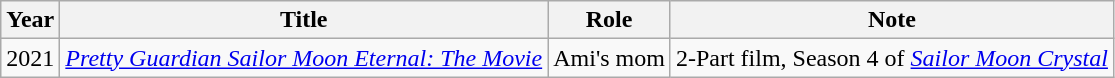<table class="wikitable">
<tr>
<th>Year</th>
<th>Title</th>
<th>Role</th>
<th>Note</th>
</tr>
<tr>
<td>2021</td>
<td><em><a href='#'>Pretty Guardian Sailor Moon Eternal: The Movie</a></em></td>
<td>Ami's mom</td>
<td>2-Part film, Season 4 of <em><a href='#'>Sailor Moon Crystal</a></em> </td>
</tr>
</table>
